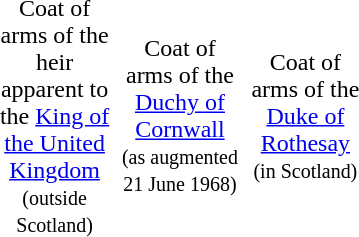<table border="0" align="center" width="20%">
<tr>
<th width=33%></th>
<th width=33%></th>
<th width=33%></th>
</tr>
<tr>
<td style="text-align: center;">Coat of arms of the heir apparent to the <a href='#'>King of the United Kingdom</a><br><small>(outside Scotland)</small></td>
<td style="text-align: center;">Coat of arms of the <a href='#'>Duchy of Cornwall</a><br><small>(as augmented 21 June 1968)</small></td>
<td style="text-align: center;">Coat of arms of the <a href='#'>Duke of Rothesay</a><br><small>(in Scotland)</small></td>
</tr>
</table>
